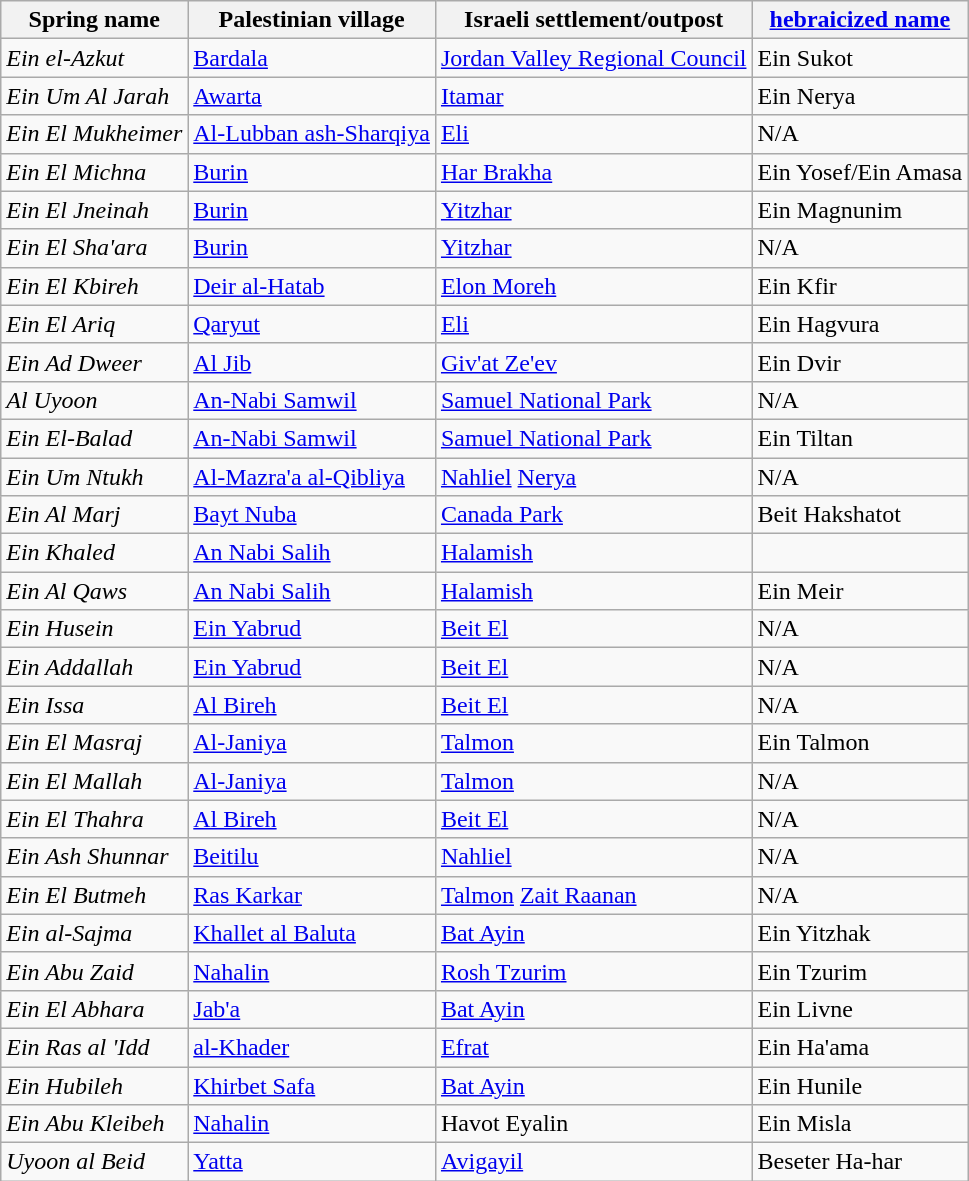<table class="wikitable">
<tr>
<th>Spring name</th>
<th>Palestinian village</th>
<th>Israeli settlement/outpost</th>
<th><a href='#'>hebraicized name</a></th>
</tr>
<tr>
<td><em>Ein el-Azkut</em></td>
<td><a href='#'>Bardala</a></td>
<td><a href='#'>Jordan Valley Regional Council</a></td>
<td>Ein Sukot</td>
</tr>
<tr>
<td><em>Ein Um Al Jarah</em></td>
<td><a href='#'>Awarta</a></td>
<td><a href='#'>Itamar</a></td>
<td>Ein Nerya</td>
</tr>
<tr>
<td><em>Ein El Mukheimer</em></td>
<td><a href='#'>Al-Lubban ash-Sharqiya</a></td>
<td><a href='#'>Eli</a></td>
<td>N/A</td>
</tr>
<tr>
<td><em>Ein El Michna</em></td>
<td><a href='#'>Burin</a></td>
<td><a href='#'>Har Brakha</a></td>
<td>Ein Yosef/Ein  Amasa</td>
</tr>
<tr>
<td><em>Ein El Jneinah</em></td>
<td><a href='#'>Burin</a></td>
<td><a href='#'>Yitzhar</a></td>
<td>Ein Magnunim</td>
</tr>
<tr>
<td><em>Ein El Sha'ara</em></td>
<td><a href='#'>Burin</a></td>
<td><a href='#'>Yitzhar</a></td>
<td>N/A</td>
</tr>
<tr>
<td><em>Ein El Kbireh</em></td>
<td><a href='#'>Deir al-Hatab</a></td>
<td><a href='#'>Elon Moreh</a></td>
<td>Ein Kfir</td>
</tr>
<tr>
<td><em>Ein El Ariq</em></td>
<td><a href='#'>Qaryut</a></td>
<td><a href='#'>Eli</a></td>
<td>Ein Hagvura</td>
</tr>
<tr>
<td><em>Ein Ad Dweer</em></td>
<td><a href='#'>Al Jib</a></td>
<td><a href='#'>Giv'at Ze'ev</a></td>
<td>Ein Dvir</td>
</tr>
<tr>
<td><em>Al Uyoon</em></td>
<td><a href='#'>An-Nabi Samwil</a></td>
<td><a href='#'>Samuel National Park</a></td>
<td>N/A</td>
</tr>
<tr>
<td><em>Ein El-Balad</em></td>
<td><a href='#'>An-Nabi Samwil</a></td>
<td><a href='#'>Samuel National Park</a></td>
<td>Ein Tiltan</td>
</tr>
<tr>
<td><em>Ein Um Ntukh</em></td>
<td><a href='#'>Al-Mazra'a al-Qibliya</a></td>
<td><a href='#'>Nahliel</a> <a href='#'>Nerya</a></td>
<td>N/A</td>
</tr>
<tr>
<td><em>Ein Al Marj</em></td>
<td><a href='#'>Bayt Nuba</a></td>
<td><a href='#'>Canada Park</a></td>
<td>Beit Hakshatot</td>
</tr>
<tr>
<td><em>Ein Khaled</em></td>
<td><a href='#'>An Nabi Salih</a></td>
<td><a href='#'>Halamish</a></td>
<td></td>
</tr>
<tr>
<td><em>Ein Al Qaws</em></td>
<td><a href='#'>An Nabi Salih</a></td>
<td><a href='#'>Halamish</a></td>
<td>Ein Meir</td>
</tr>
<tr>
<td><em>Ein Husein</em></td>
<td><a href='#'>Ein Yabrud</a></td>
<td><a href='#'>Beit El</a></td>
<td>N/A</td>
</tr>
<tr>
<td><em>Ein Addallah</em></td>
<td><a href='#'>Ein Yabrud</a></td>
<td><a href='#'>Beit El</a></td>
<td>N/A</td>
</tr>
<tr>
<td><em>Ein Issa</em></td>
<td><a href='#'>Al Bireh</a></td>
<td><a href='#'>Beit El</a></td>
<td>N/A</td>
</tr>
<tr>
<td><em>Ein El Masraj</em></td>
<td><a href='#'>Al-Janiya</a></td>
<td><a href='#'>Talmon</a></td>
<td>Ein Talmon</td>
</tr>
<tr>
<td><em>Ein El Mallah</em></td>
<td><a href='#'>Al-Janiya</a></td>
<td><a href='#'>Talmon</a></td>
<td>N/A</td>
</tr>
<tr>
<td><em>Ein El Thahra</em></td>
<td><a href='#'>Al Bireh</a></td>
<td><a href='#'>Beit El</a></td>
<td>N/A</td>
</tr>
<tr>
<td><em>Ein Ash Shunnar</em></td>
<td><a href='#'>Beitilu</a></td>
<td><a href='#'>Nahliel</a></td>
<td>N/A</td>
</tr>
<tr>
<td><em>Ein El Butmeh</em></td>
<td><a href='#'>Ras Karkar</a></td>
<td><a href='#'>Talmon</a> <a href='#'>Zait Raanan</a></td>
<td>N/A</td>
</tr>
<tr>
<td><em>Ein al-Sajma </em></td>
<td><a href='#'>Khallet al Baluta</a></td>
<td><a href='#'>Bat Ayin</a></td>
<td>Ein Yitzhak</td>
</tr>
<tr>
<td><em>Ein Abu Zaid</em></td>
<td><a href='#'>Nahalin</a></td>
<td><a href='#'>Rosh Tzurim</a></td>
<td>Ein Tzurim</td>
</tr>
<tr>
<td><em>Ein El Abhara</em></td>
<td><a href='#'>Jab'a</a></td>
<td><a href='#'>Bat Ayin</a></td>
<td>Ein Livne</td>
</tr>
<tr>
<td><em>Ein Ras al 'Idd</em></td>
<td><a href='#'>al-Khader</a></td>
<td><a href='#'>Efrat</a></td>
<td>Ein Ha'ama</td>
</tr>
<tr>
<td><em>Ein Hubileh</em></td>
<td><a href='#'>Khirbet Safa</a></td>
<td><a href='#'>Bat Ayin</a></td>
<td>Ein Hunile</td>
</tr>
<tr>
<td><em>Ein Abu Kleibeh</em></td>
<td><a href='#'>Nahalin</a></td>
<td>Havot Eyalin</td>
<td>Ein Misla</td>
</tr>
<tr>
<td><em>Uyoon al Beid</em></td>
<td><a href='#'>Yatta</a></td>
<td><a href='#'>Avigayil</a></td>
<td>Beseter Ha-har</td>
</tr>
</table>
